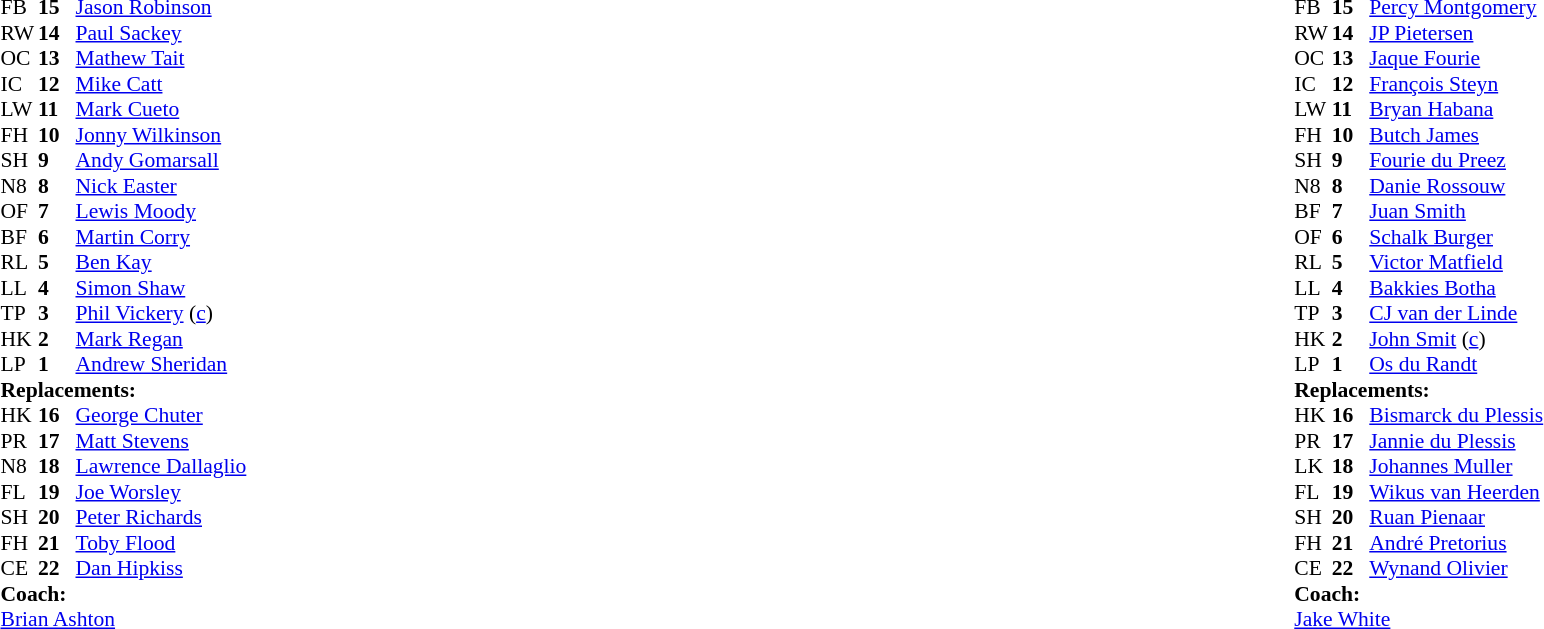<table width="100%">
<tr>
<td valign="top" width="50%"><br><table style="font-size: 90%" cellspacing="0" cellpadding="0">
<tr>
<th width="25"></th>
<th width="25"></th>
</tr>
<tr>
<td>FB</td>
<td><strong>15</strong></td>
<td><a href='#'>Jason Robinson</a></td>
<td></td>
<td></td>
</tr>
<tr>
<td>RW</td>
<td><strong>14</strong></td>
<td><a href='#'>Paul Sackey</a></td>
</tr>
<tr>
<td>OC</td>
<td><strong>13</strong></td>
<td><a href='#'>Mathew Tait</a></td>
</tr>
<tr>
<td>IC</td>
<td><strong>12</strong></td>
<td><a href='#'>Mike Catt</a></td>
<td></td>
<td></td>
</tr>
<tr>
<td>LW</td>
<td><strong>11</strong></td>
<td><a href='#'>Mark Cueto</a></td>
</tr>
<tr>
<td>FH</td>
<td><strong>10</strong></td>
<td><a href='#'>Jonny Wilkinson</a></td>
</tr>
<tr>
<td>SH</td>
<td><strong>9</strong></td>
<td><a href='#'>Andy Gomarsall</a></td>
</tr>
<tr>
<td>N8</td>
<td><strong>8</strong></td>
<td><a href='#'>Nick Easter</a></td>
<td></td>
<td></td>
</tr>
<tr>
<td>OF</td>
<td><strong>7</strong></td>
<td><a href='#'>Lewis Moody</a></td>
<td></td>
<td></td>
</tr>
<tr>
<td>BF</td>
<td><strong>6</strong></td>
<td><a href='#'>Martin Corry</a></td>
</tr>
<tr>
<td>RL</td>
<td><strong>5</strong></td>
<td><a href='#'>Ben Kay</a></td>
</tr>
<tr>
<td>LL</td>
<td><strong>4</strong></td>
<td><a href='#'>Simon Shaw</a></td>
</tr>
<tr>
<td>TP</td>
<td><strong>3</strong></td>
<td><a href='#'>Phil Vickery</a> (<a href='#'>c</a>)</td>
<td></td>
<td></td>
</tr>
<tr>
<td>HK</td>
<td><strong>2</strong></td>
<td><a href='#'>Mark Regan</a></td>
<td></td>
<td></td>
</tr>
<tr>
<td>LP</td>
<td><strong>1</strong></td>
<td><a href='#'>Andrew Sheridan</a></td>
</tr>
<tr>
<td colspan=3><strong>Replacements:</strong></td>
</tr>
<tr>
<td>HK</td>
<td><strong>16</strong></td>
<td><a href='#'>George Chuter</a></td>
<td></td>
<td></td>
</tr>
<tr>
<td>PR</td>
<td><strong>17</strong></td>
<td><a href='#'>Matt Stevens</a></td>
<td></td>
<td></td>
</tr>
<tr>
<td>N8</td>
<td><strong>18</strong></td>
<td><a href='#'>Lawrence Dallaglio</a></td>
<td></td>
<td></td>
</tr>
<tr>
<td>FL</td>
<td><strong>19</strong></td>
<td><a href='#'>Joe Worsley</a></td>
<td></td>
<td></td>
<td></td>
</tr>
<tr>
<td>SH</td>
<td><strong>20</strong></td>
<td><a href='#'>Peter Richards</a></td>
<td></td>
<td></td>
<td></td>
</tr>
<tr>
<td>FH</td>
<td><strong>21</strong></td>
<td><a href='#'>Toby Flood</a></td>
<td></td>
<td></td>
</tr>
<tr>
<td>CE</td>
<td><strong>22</strong></td>
<td><a href='#'>Dan Hipkiss</a></td>
<td></td>
<td></td>
</tr>
<tr>
<td colspan=3><strong>Coach:</strong></td>
</tr>
<tr>
<td colspan="4"> <a href='#'>Brian Ashton</a></td>
</tr>
</table>
</td>
<td valign="top"></td>
<td valign="top" width="50%"><br><table style="font-size: 90%" cellspacing="0" cellpadding="0" align="center">
<tr>
<th width="25"></th>
<th width="25"></th>
</tr>
<tr>
<td>FB</td>
<td><strong>15</strong></td>
<td><a href='#'>Percy Montgomery</a></td>
</tr>
<tr>
<td>RW</td>
<td><strong>14</strong></td>
<td><a href='#'>JP Pietersen</a></td>
</tr>
<tr>
<td>OC</td>
<td><strong>13</strong></td>
<td><a href='#'>Jaque Fourie</a></td>
</tr>
<tr>
<td>IC</td>
<td><strong>12</strong></td>
<td><a href='#'>François Steyn</a></td>
</tr>
<tr>
<td>LW</td>
<td><strong>11</strong></td>
<td><a href='#'>Bryan Habana</a></td>
</tr>
<tr>
<td>FH</td>
<td><strong>10</strong></td>
<td><a href='#'>Butch James</a></td>
</tr>
<tr>
<td>SH</td>
<td><strong>9</strong></td>
<td><a href='#'>Fourie du Preez</a></td>
</tr>
<tr>
<td>N8</td>
<td><strong>8</strong></td>
<td><a href='#'>Danie Rossouw</a></td>
<td></td>
<td></td>
</tr>
<tr>
<td>BF</td>
<td><strong>7</strong></td>
<td><a href='#'>Juan Smith</a></td>
</tr>
<tr>
<td>OF</td>
<td><strong>6</strong></td>
<td><a href='#'>Schalk Burger</a></td>
</tr>
<tr>
<td>RL</td>
<td><strong>5</strong></td>
<td><a href='#'>Victor Matfield</a></td>
</tr>
<tr>
<td>LL</td>
<td><strong>4</strong></td>
<td><a href='#'>Bakkies Botha</a></td>
</tr>
<tr>
<td>TP</td>
<td><strong>3</strong></td>
<td><a href='#'>CJ van der Linde</a></td>
</tr>
<tr>
<td>HK</td>
<td><strong>2</strong></td>
<td><a href='#'>John Smit</a> (<a href='#'>c</a>)</td>
<td></td>
<td colspan="2"></td>
</tr>
<tr>
<td>LP</td>
<td><strong>1</strong></td>
<td><a href='#'>Os du Randt</a></td>
</tr>
<tr>
<td colspan=3><strong>Replacements:</strong></td>
</tr>
<tr>
<td>HK</td>
<td><strong>16</strong></td>
<td><a href='#'>Bismarck du Plessis</a></td>
<td></td>
<td></td>
<td></td>
</tr>
<tr>
<td>PR</td>
<td><strong>17</strong></td>
<td><a href='#'>Jannie du Plessis</a></td>
</tr>
<tr>
<td>LK</td>
<td><strong>18</strong></td>
<td><a href='#'>Johannes Muller</a></td>
</tr>
<tr>
<td>FL</td>
<td><strong>19</strong></td>
<td><a href='#'>Wikus van Heerden</a></td>
<td></td>
<td></td>
</tr>
<tr>
<td>SH</td>
<td><strong>20</strong></td>
<td><a href='#'>Ruan Pienaar</a></td>
</tr>
<tr>
<td>FH</td>
<td><strong>21</strong></td>
<td><a href='#'>André Pretorius</a></td>
</tr>
<tr>
<td>CE</td>
<td><strong>22</strong></td>
<td><a href='#'>Wynand Olivier</a></td>
</tr>
<tr>
<td colspan=3><strong>Coach:</strong></td>
</tr>
<tr>
<td colspan="4"> <a href='#'>Jake White</a></td>
</tr>
</table>
</td>
</tr>
</table>
